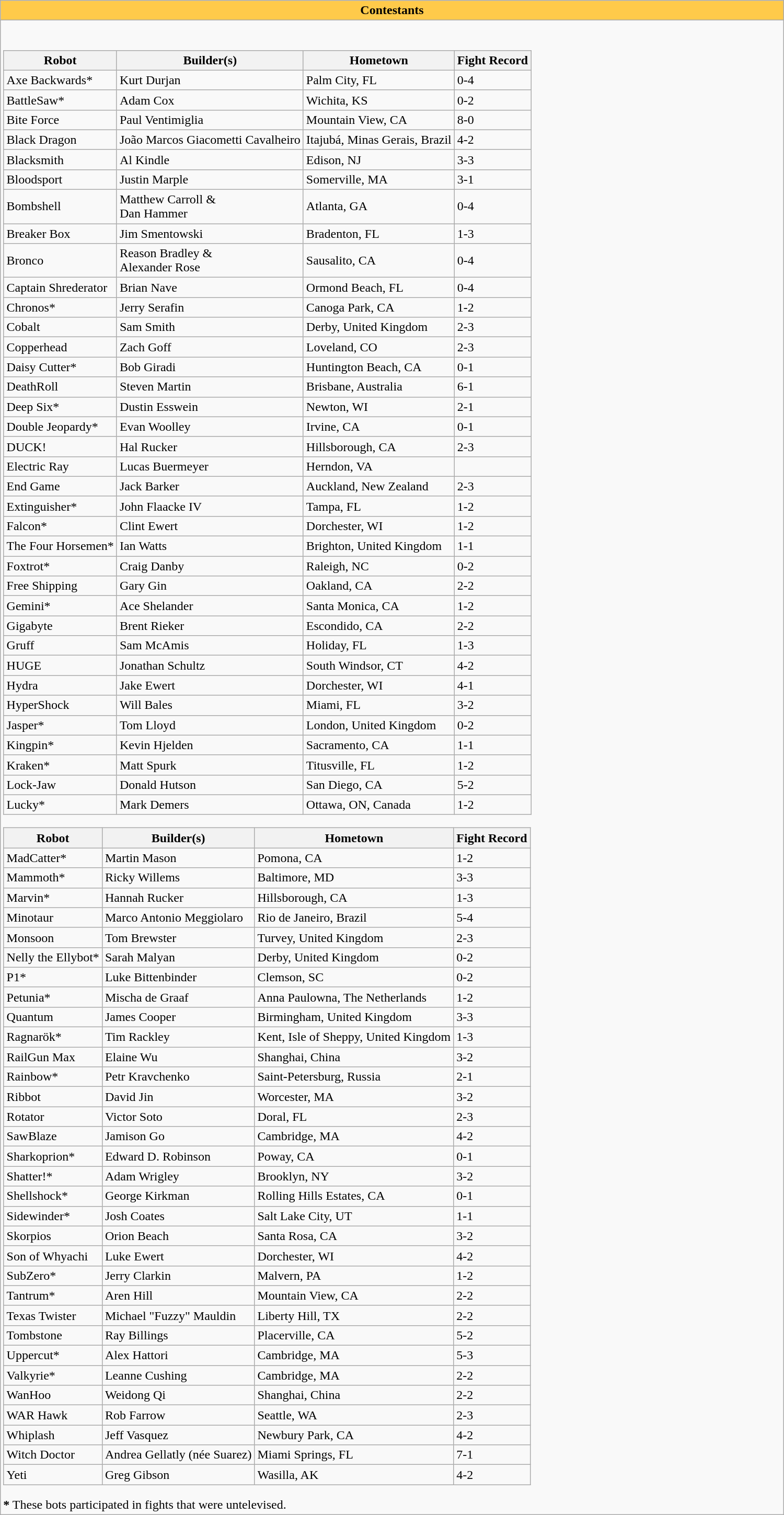<table class="wikitable collapsible collapsed" style="margin:0.5em auto; width:1000px;">
<tr>
<th colspan="2" style="background-color:#ffca4a;">Contestants</th>
</tr>
<tr>
<td><br><table class="wikitable">
<tr>
<th>Robot</th>
<th>Builder(s)</th>
<th>Hometown</th>
<th>Fight Record</th>
</tr>
<tr>
<td> Axe Backwards*</td>
<td>Kurt Durjan</td>
<td>Palm City, FL</td>
<td>0-4</td>
</tr>
<tr>
<td> BattleSaw*</td>
<td>Adam Cox</td>
<td>Wichita, KS</td>
<td>0-2</td>
</tr>
<tr>
<td> Bite Force</td>
<td>Paul Ventimiglia</td>
<td>Mountain View, CA</td>
<td>8-0</td>
</tr>
<tr>
<td> Black Dragon</td>
<td>João Marcos Giacometti Cavalheiro</td>
<td>Itajubá, Minas Gerais, Brazil</td>
<td>4-2</td>
</tr>
<tr>
<td> Blacksmith</td>
<td>Al Kindle</td>
<td>Edison, NJ</td>
<td>3-3</td>
</tr>
<tr>
<td> Bloodsport</td>
<td>Justin Marple</td>
<td>Somerville, MA</td>
<td>3-1</td>
</tr>
<tr>
<td> Bombshell</td>
<td>Matthew Carroll &<br>Dan Hammer</td>
<td>Atlanta, GA</td>
<td>0-4</td>
</tr>
<tr>
<td> Breaker Box</td>
<td>Jim Smentowski</td>
<td>Bradenton, FL</td>
<td>1-3</td>
</tr>
<tr>
<td> Bronco</td>
<td>Reason Bradley &<br>Alexander Rose</td>
<td>Sausalito, CA</td>
<td>0-4</td>
</tr>
<tr>
<td> Captain Shrederator</td>
<td>Brian Nave</td>
<td>Ormond Beach, FL</td>
<td>0-4</td>
</tr>
<tr>
<td> Chronos*</td>
<td>Jerry Serafin</td>
<td>Canoga Park, CA</td>
<td>1-2</td>
</tr>
<tr>
<td> Cobalt</td>
<td>Sam Smith</td>
<td>Derby, United Kingdom</td>
<td>2-3</td>
</tr>
<tr>
<td> Copperhead</td>
<td>Zach Goff</td>
<td>Loveland, CO</td>
<td>2-3</td>
</tr>
<tr>
<td> Daisy Cutter*</td>
<td>Bob Giradi</td>
<td>Huntington Beach, CA</td>
<td>0-1</td>
</tr>
<tr>
<td> DeathRoll</td>
<td>Steven Martin</td>
<td>Brisbane, Australia</td>
<td>6-1</td>
</tr>
<tr>
<td> Deep Six*</td>
<td>Dustin Esswein</td>
<td>Newton, WI</td>
<td>2-1</td>
</tr>
<tr>
<td> Double Jeopardy*</td>
<td>Evan Woolley</td>
<td>Irvine, CA</td>
<td>0-1</td>
</tr>
<tr>
<td> DUCK!</td>
<td>Hal Rucker</td>
<td>Hillsborough, CA</td>
<td>2-3</td>
</tr>
<tr>
<td> Electric Ray</td>
<td>Lucas Buermeyer</td>
<td>Herndon, VA</td>
<td></td>
</tr>
<tr>
<td> End Game</td>
<td>Jack Barker</td>
<td>Auckland, New Zealand</td>
<td>2-3</td>
</tr>
<tr>
<td> Extinguisher*</td>
<td>John Flaacke IV</td>
<td>Tampa, FL</td>
<td>1-2</td>
</tr>
<tr>
<td> Falcon*</td>
<td>Clint Ewert</td>
<td>Dorchester, WI</td>
<td>1-2</td>
</tr>
<tr>
<td> The Four Horsemen*</td>
<td>Ian Watts</td>
<td>Brighton, United Kingdom</td>
<td>1-1</td>
</tr>
<tr>
<td> Foxtrot*</td>
<td>Craig Danby</td>
<td>Raleigh, NC</td>
<td>0-2</td>
</tr>
<tr>
<td> Free Shipping</td>
<td>Gary Gin</td>
<td>Oakland, CA</td>
<td>2-2</td>
</tr>
<tr>
<td> Gemini*</td>
<td>Ace Shelander</td>
<td>Santa Monica, CA</td>
<td>1-2</td>
</tr>
<tr>
<td> Gigabyte</td>
<td>Brent Rieker</td>
<td>Escondido, CA</td>
<td>2-2</td>
</tr>
<tr>
<td> Gruff</td>
<td>Sam McAmis</td>
<td>Holiday, FL</td>
<td>1-3</td>
</tr>
<tr>
<td> HUGE</td>
<td>Jonathan Schultz</td>
<td>South Windsor, CT</td>
<td>4-2</td>
</tr>
<tr>
<td> Hydra</td>
<td>Jake Ewert</td>
<td>Dorchester, WI</td>
<td>4-1</td>
</tr>
<tr>
<td> HyperShock</td>
<td>Will Bales</td>
<td>Miami, FL</td>
<td>3-2</td>
</tr>
<tr>
<td> Jasper*</td>
<td>Tom Lloyd</td>
<td>London, United Kingdom</td>
<td>0-2</td>
</tr>
<tr>
<td> Kingpin*</td>
<td>Kevin Hjelden</td>
<td>Sacramento, CA</td>
<td>1-1</td>
</tr>
<tr>
<td> Kraken*</td>
<td>Matt Spurk</td>
<td>Titusville, FL</td>
<td>1-2</td>
</tr>
<tr>
<td> Lock-Jaw</td>
<td>Donald Hutson</td>
<td>San Diego, CA</td>
<td>5-2</td>
</tr>
<tr>
<td> Lucky*</td>
<td>Mark Demers</td>
<td>Ottawa, ON, Canada</td>
<td>1-2</td>
</tr>
</table>
<table class="wikitable">
<tr>
<th>Robot</th>
<th>Builder(s)</th>
<th>Hometown</th>
<th>Fight Record</th>
</tr>
<tr>
<td> MadCatter*</td>
<td>Martin Mason</td>
<td>Pomona, CA</td>
<td>1-2</td>
</tr>
<tr>
<td> Mammoth*</td>
<td>Ricky Willems</td>
<td>Baltimore, MD</td>
<td>3-3</td>
</tr>
<tr>
<td> Marvin*</td>
<td>Hannah Rucker</td>
<td>Hillsborough, CA</td>
<td>1-3</td>
</tr>
<tr>
<td> Minotaur</td>
<td>Marco Antonio Meggiolaro</td>
<td>Rio de Janeiro, Brazil</td>
<td>5-4</td>
</tr>
<tr>
<td> Monsoon</td>
<td>Tom Brewster</td>
<td>Turvey, United Kingdom</td>
<td>2-3</td>
</tr>
<tr>
<td> Nelly the Ellybot*</td>
<td>Sarah Malyan</td>
<td>Derby, United Kingdom</td>
<td>0-2</td>
</tr>
<tr>
<td> P1*</td>
<td>Luke Bittenbinder</td>
<td>Clemson, SC</td>
<td>0-2</td>
</tr>
<tr>
<td> Petunia*</td>
<td>Mischa de Graaf</td>
<td>Anna Paulowna, The Netherlands</td>
<td>1-2</td>
</tr>
<tr>
<td> Quantum</td>
<td>James Cooper</td>
<td>Birmingham, United Kingdom</td>
<td>3-3</td>
</tr>
<tr>
<td> Ragnarök*</td>
<td>Tim Rackley</td>
<td>Kent, Isle of Sheppy, United Kingdom</td>
<td>1-3</td>
</tr>
<tr>
<td> RailGun Max</td>
<td>Elaine Wu</td>
<td>Shanghai, China</td>
<td>3-2</td>
</tr>
<tr>
<td> Rainbow*</td>
<td>Petr Kravchenko</td>
<td>Saint-Petersburg, Russia</td>
<td>2-1</td>
</tr>
<tr>
<td> Ribbot</td>
<td>David Jin</td>
<td>Worcester, MA</td>
<td>3-2</td>
</tr>
<tr>
<td> Rotator</td>
<td>Victor Soto</td>
<td>Doral, FL</td>
<td>2-3</td>
</tr>
<tr>
<td> SawBlaze</td>
<td>Jamison Go</td>
<td>Cambridge, MA</td>
<td>4-2</td>
</tr>
<tr>
<td> Sharkoprion*</td>
<td>Edward D. Robinson</td>
<td>Poway, CA</td>
<td>0-1</td>
</tr>
<tr>
<td> Shatter!*</td>
<td>Adam Wrigley</td>
<td>Brooklyn, NY</td>
<td>3-2</td>
</tr>
<tr>
<td> Shellshock*</td>
<td>George Kirkman</td>
<td>Rolling Hills Estates, CA</td>
<td>0-1</td>
</tr>
<tr>
<td> Sidewinder*</td>
<td>Josh Coates</td>
<td>Salt Lake City, UT</td>
<td>1-1</td>
</tr>
<tr>
<td> Skorpios</td>
<td>Orion Beach</td>
<td>Santa Rosa, CA</td>
<td>3-2</td>
</tr>
<tr>
<td> Son of Whyachi</td>
<td>Luke Ewert</td>
<td>Dorchester, WI</td>
<td>4-2</td>
</tr>
<tr>
<td> SubZero*</td>
<td>Jerry Clarkin</td>
<td>Malvern, PA</td>
<td>1-2</td>
</tr>
<tr>
<td> Tantrum*</td>
<td>Aren Hill</td>
<td>Mountain View, CA</td>
<td>2-2</td>
</tr>
<tr>
<td> Texas Twister</td>
<td>Michael "Fuzzy" Mauldin</td>
<td>Liberty Hill, TX</td>
<td>2-2</td>
</tr>
<tr>
<td> Tombstone</td>
<td>Ray Billings</td>
<td>Placerville, CA</td>
<td>5-2</td>
</tr>
<tr>
<td> Uppercut*</td>
<td>Alex Hattori</td>
<td>Cambridge, MA</td>
<td>5-3</td>
</tr>
<tr>
<td> Valkyrie*</td>
<td>Leanne Cushing</td>
<td>Cambridge, MA</td>
<td>2-2</td>
</tr>
<tr>
<td> WanHoo</td>
<td>Weidong Qi</td>
<td>Shanghai, China</td>
<td>2-2</td>
</tr>
<tr>
<td> WAR Hawk</td>
<td>Rob Farrow</td>
<td>Seattle, WA</td>
<td>2-3</td>
</tr>
<tr>
<td> Whiplash</td>
<td>Jeff Vasquez</td>
<td>Newbury Park, CA</td>
<td>4-2</td>
</tr>
<tr>
<td> Witch Doctor</td>
<td>Andrea Gellatly (née Suarez)</td>
<td>Miami Springs, FL</td>
<td>7-1</td>
</tr>
<tr>
<td> Yeti</td>
<td>Greg Gibson</td>
<td>Wasilla, AK</td>
<td>4-2</td>
</tr>
</table>
<strong>*</strong> These bots participated in fights that were untelevised.<br></td>
</tr>
</table>
